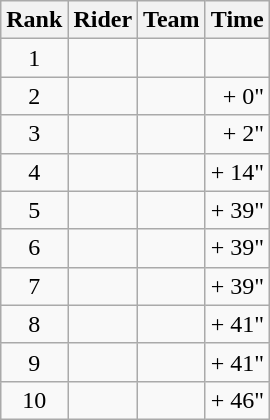<table class="wikitable">
<tr>
<th scope="col">Rank</th>
<th scope="col">Rider</th>
<th scope="col">Team</th>
<th scope="col">Time</th>
</tr>
<tr>
<td style="text-align:center;">1</td>
<td></td>
<td></td>
<td style="text-align:right;"></td>
</tr>
<tr>
<td style="text-align:center;">2</td>
<td></td>
<td></td>
<td style="text-align:right;">+ 0"</td>
</tr>
<tr>
<td style="text-align:center;">3</td>
<td></td>
<td></td>
<td style="text-align:right;">+ 2"</td>
</tr>
<tr>
<td style="text-align:center;">4</td>
<td></td>
<td></td>
<td style="text-align:right;">+ 14"</td>
</tr>
<tr>
<td style="text-align:center;">5</td>
<td></td>
<td></td>
<td style="text-align:right;">+ 39"</td>
</tr>
<tr>
<td style="text-align:center;">6</td>
<td></td>
<td></td>
<td style="text-align:right;">+ 39"</td>
</tr>
<tr>
<td style="text-align:center;">7</td>
<td></td>
<td></td>
<td style="text-align:right;">+ 39"</td>
</tr>
<tr>
<td style="text-align:center;">8</td>
<td></td>
<td></td>
<td style="text-align:right;">+ 41"</td>
</tr>
<tr>
<td style="text-align:center;">9</td>
<td></td>
<td></td>
<td style="text-align:right;">+ 41"</td>
</tr>
<tr>
<td style="text-align:center;">10</td>
<td></td>
<td></td>
<td style="text-align:right;">+ 46"</td>
</tr>
</table>
